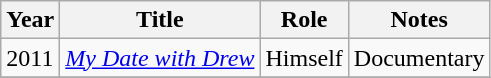<table class="wikitable sortable">
<tr>
<th>Year</th>
<th>Title</th>
<th>Role</th>
<th class="unsortable">Notes</th>
</tr>
<tr>
<td>2011</td>
<td><em><a href='#'>My Date with Drew</a></em></td>
<td>Himself</td>
<td>Documentary</td>
</tr>
<tr>
</tr>
</table>
